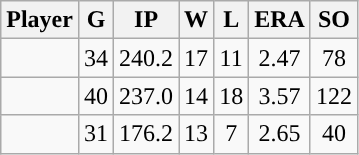<table class="wikitable sortable" style="text-align:center;">
<tr>
<th>Player</th>
<th>G</th>
<th>IP</th>
<th>W</th>
<th>L</th>
<th>ERA</th>
<th>SO</th>
</tr>
<tr>
<td></td>
<td>34</td>
<td>240.2</td>
<td>17</td>
<td>11</td>
<td>2.47</td>
<td>78</td>
</tr>
<tr>
<td></td>
<td>40</td>
<td>237.0</td>
<td>14</td>
<td>18</td>
<td>3.57</td>
<td>122</td>
</tr>
<tr>
<td></td>
<td>31</td>
<td>176.2</td>
<td>13</td>
<td>7</td>
<td>2.65</td>
<td>40</td>
</tr>
</table>
